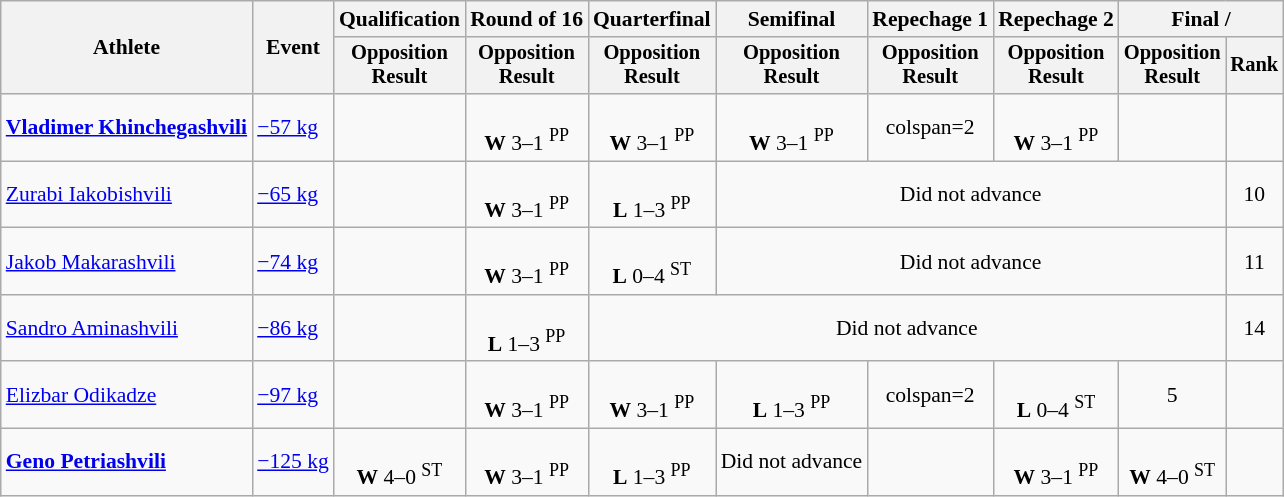<table class="wikitable" style="font-size:90%">
<tr>
<th rowspan=2>Athlete</th>
<th rowspan=2>Event</th>
<th>Qualification</th>
<th>Round of 16</th>
<th>Quarterfinal</th>
<th>Semifinal</th>
<th>Repechage 1</th>
<th>Repechage 2</th>
<th colspan=2>Final / </th>
</tr>
<tr style="font-size: 95%">
<th>Opposition<br>Result</th>
<th>Opposition<br>Result</th>
<th>Opposition<br>Result</th>
<th>Opposition<br>Result</th>
<th>Opposition<br>Result</th>
<th>Opposition<br>Result</th>
<th>Opposition<br>Result</th>
<th>Rank</th>
</tr>
<tr align=center>
<td align=left><strong><a href='#'>Vladimer Khinchegashvili</a></strong></td>
<td align=left><a href='#'>−57 kg</a></td>
<td></td>
<td><br><strong>W</strong> 3–1 <sup>PP</sup></td>
<td><br><strong>W</strong> 3–1 <sup>PP</sup></td>
<td><br><strong>W</strong> 3–1 <sup>PP</sup></td>
<td>colspan=2 </td>
<td><br><strong>W</strong> 3–1 <sup>PP</sup></td>
<td></td>
</tr>
<tr align=center>
<td align=left><a href='#'>Zurabi Iakobishvili</a></td>
<td align=left><a href='#'>−65 kg</a></td>
<td></td>
<td><br><strong>W</strong> 3–1 <sup>PP</sup></td>
<td><br><strong>L</strong> 1–3 <sup>PP</sup></td>
<td colspan=4>Did not advance</td>
<td>10</td>
</tr>
<tr align=center>
<td align=left><a href='#'>Jakob Makarashvili</a></td>
<td align=left><a href='#'>−74 kg</a></td>
<td></td>
<td><br><strong>W</strong> 3–1 <sup>PP</sup></td>
<td><br><strong>L</strong> 0–4 <sup>ST</sup></td>
<td colspan=4>Did not advance</td>
<td>11</td>
</tr>
<tr align=center>
<td align=left><a href='#'>Sandro Aminashvili</a></td>
<td align=left><a href='#'>−86 kg</a></td>
<td></td>
<td><br><strong>L</strong> 1–3 <sup>PP</sup></td>
<td colspan=5>Did not advance</td>
<td>14</td>
</tr>
<tr align=center>
<td align=left><a href='#'>Elizbar Odikadze</a></td>
<td align=left><a href='#'>−97 kg</a></td>
<td></td>
<td><br><strong>W</strong> 3–1 <sup>PP</sup></td>
<td><br><strong>W</strong> 3–1 <sup>PP</sup></td>
<td><br><strong>L</strong> 1–3 <sup>PP</sup></td>
<td>colspan=2 </td>
<td><br><strong>L</strong> 0–4 <sup>ST</sup></td>
<td>5</td>
</tr>
<tr align=center>
<td align=left><strong><a href='#'>Geno Petriashvili</a></strong></td>
<td align=left><a href='#'>−125 kg</a></td>
<td><br><strong>W</strong> 4–0 <sup>ST</sup></td>
<td><br><strong>W</strong> 3–1 <sup>PP</sup></td>
<td><br><strong>L</strong> 1–3 <sup>PP</sup></td>
<td>Did not advance</td>
<td></td>
<td><br><strong>W</strong> 3–1 <sup>PP</sup></td>
<td><br><strong>W</strong> 4–0 <sup>ST</sup></td>
<td></td>
</tr>
</table>
